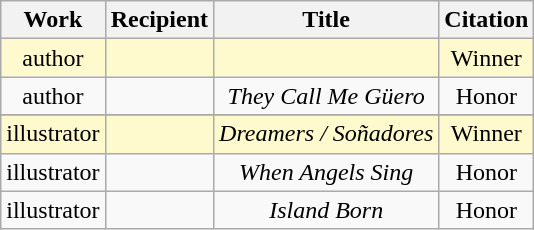<table class="sortable wikitable" style="text-align: center">
<tr>
<th>Work</th>
<th>Recipient</th>
<th>Title</th>
<th>Citation</th>
</tr>
<tr style="background:LemonChiffon; color:black">
<td> author</td>
<td> </td>
<td> </td>
<td> Winner</td>
</tr>
<tr>
<td> author</td>
<td> </td>
<td> <em>They Call Me Güero</em></td>
<td> Honor</td>
</tr>
<tr>
</tr>
<tr style="background:LemonChiffon; color:black">
<td> illustrator</td>
<td> </td>
<td> <em>Dreamers / Soñadores</em></td>
<td> Winner</td>
</tr>
<tr>
<td> illustrator</td>
<td> </td>
<td> <em>When Angels Sing</em></td>
<td> Honor</td>
</tr>
<tr>
<td> illustrator</td>
<td> </td>
<td> <em>Island Born</em></td>
<td> Honor</td>
</tr>
</table>
